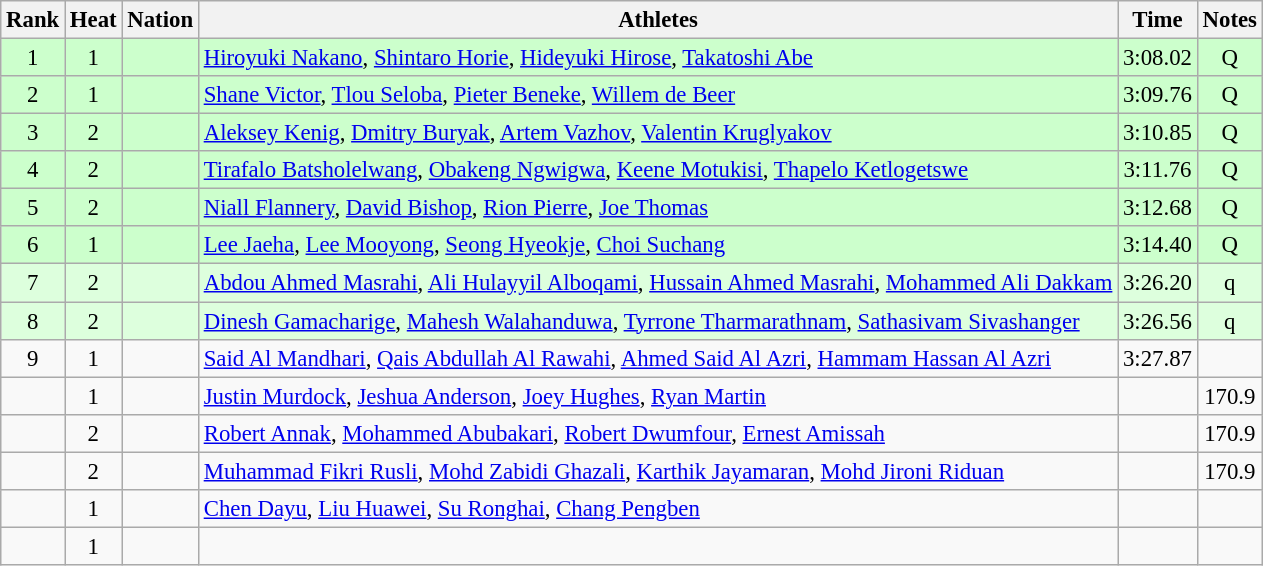<table class="wikitable sortable" style="text-align:center;font-size:95%">
<tr>
<th>Rank</th>
<th>Heat</th>
<th>Nation</th>
<th>Athletes</th>
<th>Time</th>
<th>Notes</th>
</tr>
<tr bgcolor=ccffcc>
<td>1</td>
<td>1</td>
<td align=left></td>
<td align=left><a href='#'>Hiroyuki Nakano</a>, <a href='#'>Shintaro Horie</a>, <a href='#'>Hideyuki Hirose</a>, <a href='#'>Takatoshi Abe</a></td>
<td>3:08.02</td>
<td>Q</td>
</tr>
<tr bgcolor=ccffcc>
<td>2</td>
<td>1</td>
<td align=left></td>
<td align=left><a href='#'>Shane Victor</a>, <a href='#'>Tlou Seloba</a>, <a href='#'>Pieter Beneke</a>, <a href='#'>Willem de Beer</a></td>
<td>3:09.76</td>
<td>Q</td>
</tr>
<tr bgcolor=ccffcc>
<td>3</td>
<td>2</td>
<td align=left></td>
<td align=left><a href='#'>Aleksey Kenig</a>, <a href='#'>Dmitry Buryak</a>, <a href='#'>Artem Vazhov</a>, <a href='#'>Valentin Kruglyakov</a></td>
<td>3:10.85</td>
<td>Q</td>
</tr>
<tr bgcolor=ccffcc>
<td>4</td>
<td>2</td>
<td align=left></td>
<td align=left><a href='#'>Tirafalo Batsholelwang</a>, <a href='#'>Obakeng Ngwigwa</a>, <a href='#'>Keene Motukisi</a>, <a href='#'>Thapelo Ketlogetswe</a></td>
<td>3:11.76</td>
<td>Q</td>
</tr>
<tr bgcolor=ccffcc>
<td>5</td>
<td>2</td>
<td align=left></td>
<td align=left><a href='#'>Niall Flannery</a>, <a href='#'>David Bishop</a>, <a href='#'>Rion Pierre</a>, <a href='#'>Joe Thomas</a></td>
<td>3:12.68</td>
<td>Q</td>
</tr>
<tr bgcolor=ccffcc>
<td>6</td>
<td>1</td>
<td align=left></td>
<td align=left><a href='#'>Lee Jaeha</a>, <a href='#'>Lee Mooyong</a>, <a href='#'>Seong Hyeokje</a>, <a href='#'>Choi Suchang</a></td>
<td>3:14.40</td>
<td>Q</td>
</tr>
<tr bgcolor=ddffdd>
<td>7</td>
<td>2</td>
<td align=left></td>
<td align=left><a href='#'>Abdou Ahmed Masrahi</a>, <a href='#'>Ali Hulayyil Alboqami</a>, <a href='#'>Hussain Ahmed Masrahi</a>, <a href='#'>Mohammed Ali Dakkam</a></td>
<td>3:26.20</td>
<td>q</td>
</tr>
<tr bgcolor=ddffdd>
<td>8</td>
<td>2</td>
<td align=left></td>
<td align=left><a href='#'>Dinesh Gamacharige</a>, <a href='#'>Mahesh Walahanduwa</a>, <a href='#'>Tyrrone Tharmarathnam</a>, <a href='#'>Sathasivam Sivashanger</a></td>
<td>3:26.56</td>
<td>q</td>
</tr>
<tr>
<td>9</td>
<td>1</td>
<td align=left></td>
<td align=left><a href='#'>Said Al Mandhari</a>, <a href='#'>Qais Abdullah Al Rawahi</a>, <a href='#'>Ahmed Said Al Azri</a>, <a href='#'>Hammam Hassan Al Azri</a></td>
<td>3:27.87</td>
<td></td>
</tr>
<tr>
<td></td>
<td>1</td>
<td align=left></td>
<td align=left><a href='#'>Justin Murdock</a>, <a href='#'>Jeshua Anderson</a>, <a href='#'>Joey Hughes</a>, <a href='#'>Ryan Martin</a></td>
<td></td>
<td>170.9</td>
</tr>
<tr>
<td></td>
<td>2</td>
<td align=left></td>
<td align=left><a href='#'>Robert Annak</a>, <a href='#'>Mohammed Abubakari</a>, <a href='#'>Robert Dwumfour</a>, <a href='#'>Ernest Amissah</a></td>
<td></td>
<td>170.9</td>
</tr>
<tr>
<td></td>
<td>2</td>
<td align=left></td>
<td align=left><a href='#'>Muhammad Fikri Rusli</a>, <a href='#'>Mohd Zabidi Ghazali</a>, <a href='#'>Karthik Jayamaran</a>, <a href='#'>Mohd Jironi Riduan</a></td>
<td></td>
<td>170.9</td>
</tr>
<tr>
<td></td>
<td>1</td>
<td align=left></td>
<td align=left><a href='#'>Chen Dayu</a>, <a href='#'>Liu Huawei</a>, <a href='#'>Su Ronghai</a>, <a href='#'>Chang Pengben</a></td>
<td></td>
<td></td>
</tr>
<tr>
<td></td>
<td>1</td>
<td align=left></td>
<td align=left></td>
<td></td>
<td></td>
</tr>
</table>
